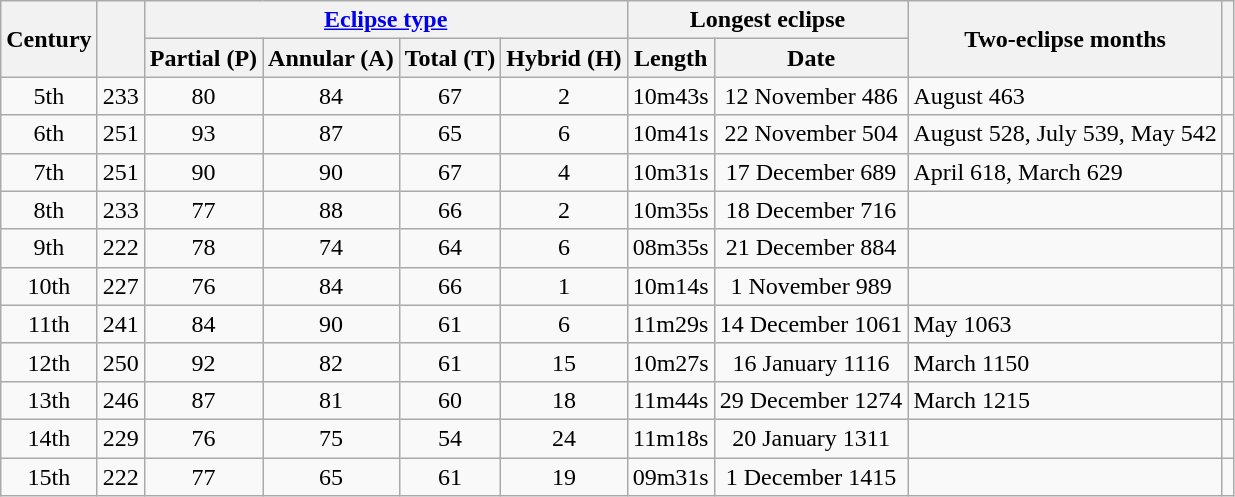<table class="wikitable sortable" style="text-align: center;">
<tr>
<th rowspan=2>Century</th>
<th rowspan=2></th>
<th colspan=4><a href='#'>Eclipse type</a></th>
<th colspan=2>Longest eclipse</th>
<th rowspan=2 class="unsortable">Two-eclipse months</th>
<th rowspan=2 class="unsortable"></th>
</tr>
<tr>
<th>Partial (P)</th>
<th>Annular (A)</th>
<th>Total (T)</th>
<th>Hybrid (H)</th>
<th>Length</th>
<th class="unsortable">Date</th>
</tr>
<tr>
<td>5th</td>
<td>233</td>
<td>80</td>
<td>84</td>
<td>67</td>
<td>2</td>
<td>10m43s</td>
<td>12 November 486</td>
<td align=left>August 463</td>
<td></td>
</tr>
<tr>
<td>6th</td>
<td>251</td>
<td>93</td>
<td>87</td>
<td>65</td>
<td>6</td>
<td>10m41s</td>
<td>22 November 504</td>
<td align=left>August 528, July 539, May 542</td>
<td></td>
</tr>
<tr>
<td>7th</td>
<td>251</td>
<td>90</td>
<td>90</td>
<td>67</td>
<td>4</td>
<td>10m31s</td>
<td>17 December 689</td>
<td align=left>April 618, March 629</td>
<td></td>
</tr>
<tr>
<td>8th</td>
<td>233</td>
<td>77</td>
<td>88</td>
<td>66</td>
<td>2</td>
<td>10m35s</td>
<td>18 December 716</td>
<td align=left></td>
<td></td>
</tr>
<tr>
<td>9th</td>
<td>222</td>
<td>78</td>
<td>74</td>
<td>64</td>
<td>6</td>
<td>08m35s</td>
<td>21 December 884</td>
<td align=left></td>
<td></td>
</tr>
<tr>
<td>10th</td>
<td>227</td>
<td>76</td>
<td>84</td>
<td>66</td>
<td>1</td>
<td>10m14s</td>
<td>1 November 989</td>
<td align=left></td>
<td></td>
</tr>
<tr>
<td>11th</td>
<td>241</td>
<td>84</td>
<td>90</td>
<td>61</td>
<td>6</td>
<td>11m29s</td>
<td>14 December 1061</td>
<td align=left>May 1063</td>
<td></td>
</tr>
<tr>
<td>12th</td>
<td>250</td>
<td>92</td>
<td>82</td>
<td>61</td>
<td>15</td>
<td>10m27s</td>
<td>16 January 1116</td>
<td align=left>March 1150</td>
<td></td>
</tr>
<tr>
<td>13th</td>
<td>246</td>
<td>87</td>
<td>81</td>
<td>60</td>
<td>18</td>
<td>11m44s</td>
<td>29 December 1274</td>
<td align=left>March 1215</td>
<td></td>
</tr>
<tr>
<td>14th</td>
<td>229</td>
<td>76</td>
<td>75</td>
<td>54</td>
<td>24</td>
<td>11m18s</td>
<td>20 January 1311</td>
<td align=left></td>
<td></td>
</tr>
<tr>
<td>15th</td>
<td>222</td>
<td>77</td>
<td>65</td>
<td>61</td>
<td>19</td>
<td>09m31s</td>
<td>1 December 1415</td>
<td align=left></td>
<td></td>
</tr>
</table>
